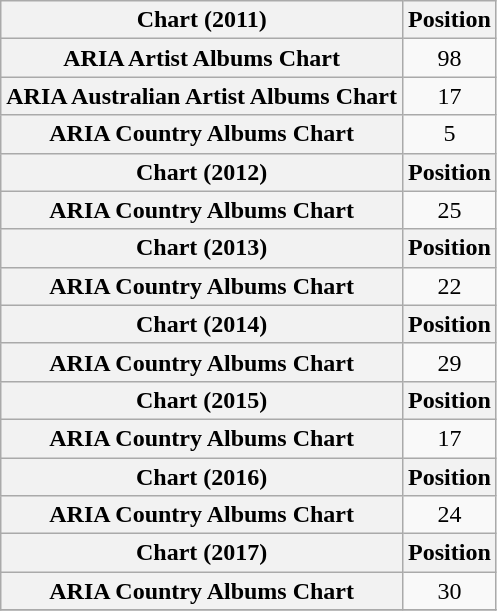<table class="wikitable sortable plainrowheaders" style="text-align:center">
<tr>
<th scope="col">Chart (2011)</th>
<th scope="col">Position</th>
</tr>
<tr>
<th scope="row">ARIA Artist Albums Chart</th>
<td>98</td>
</tr>
<tr>
<th scope="row">ARIA Australian Artist Albums Chart</th>
<td>17</td>
</tr>
<tr>
<th scope="row">ARIA Country Albums Chart</th>
<td>5</td>
</tr>
<tr>
<th scope="col">Chart (2012)</th>
<th scope="col">Position</th>
</tr>
<tr>
<th scope="row">ARIA Country Albums Chart</th>
<td>25</td>
</tr>
<tr>
<th scope="col">Chart (2013)</th>
<th scope="col">Position</th>
</tr>
<tr>
<th scope="row">ARIA Country Albums Chart</th>
<td>22</td>
</tr>
<tr>
<th scope="col">Chart (2014)</th>
<th scope="col">Position</th>
</tr>
<tr>
<th scope="row">ARIA Country Albums Chart</th>
<td>29</td>
</tr>
<tr>
<th scope="col">Chart (2015)</th>
<th scope="col">Position</th>
</tr>
<tr>
<th scope="row">ARIA Country Albums Chart</th>
<td>17</td>
</tr>
<tr>
<th scope="col">Chart (2016)</th>
<th scope="col">Position</th>
</tr>
<tr>
<th scope="row">ARIA Country Albums Chart</th>
<td>24</td>
</tr>
<tr>
<th scope="col">Chart (2017)</th>
<th scope="col">Position</th>
</tr>
<tr>
<th scope="row">ARIA Country Albums Chart</th>
<td>30</td>
</tr>
<tr>
</tr>
</table>
